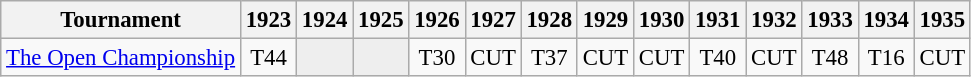<table class="wikitable" style="font-size:95%;text-align:center;">
<tr>
<th>Tournament</th>
<th>1923</th>
<th>1924</th>
<th>1925</th>
<th>1926</th>
<th>1927</th>
<th>1928</th>
<th>1929</th>
<th>1930</th>
<th>1931</th>
<th>1932</th>
<th>1933</th>
<th>1934</th>
<th>1935</th>
</tr>
<tr>
<td align=left><a href='#'>The Open Championship</a></td>
<td>T44</td>
<td style="background:#eeeeee;"></td>
<td style="background:#eeeeee;"></td>
<td>T30</td>
<td>CUT</td>
<td>T37</td>
<td>CUT</td>
<td>CUT</td>
<td>T40</td>
<td>CUT</td>
<td>T48</td>
<td>T16</td>
<td>CUT</td>
</tr>
</table>
